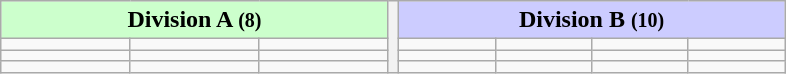<table class="wikitable" style="text-align:center; margin:auto;">
<tr>
<th colspan="3" style="width:250px; background:#cfc;">Division A <small>(8)</small></th>
<th style="width=2px;;" rowspan="6"></th>
<th colspan="4" style="width:250px; background:#ccf;">Division B <small>(10)</small></th>
</tr>
<tr>
<td style="text-align:left;"></td>
<td style="text-align:left;"></td>
<td style="text-align:left;"></td>
<td style="text-align:left;"></td>
<td style="text-align:left;"></td>
<td style="text-align:left;"></td>
<td style="text-align:left;"></td>
</tr>
<tr>
<td style="text-align:left;"></td>
<td style="text-align:left;"></td>
<td style="text-align:left;"></td>
<td style="text-align:left;"></td>
<td style="text-align:left;"></td>
<td style="text-align:left;"></td>
<td style="text-align:left;"></td>
</tr>
<tr>
<td style="text-align:left;"></td>
<td style="text-align:left;"></td>
<td></td>
<td style="text-align:left;"></td>
<td style="text-align:left;"></td>
<td></td>
<td></td>
</tr>
</table>
